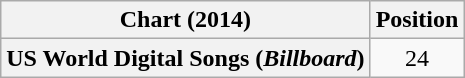<table class="wikitable plainrowheaders" style="text-align:center;">
<tr>
<th>Chart (2014)</th>
<th>Position</th>
</tr>
<tr>
<th scope="row">US World Digital Songs (<em>Billboard</em>)</th>
<td>24</td>
</tr>
</table>
